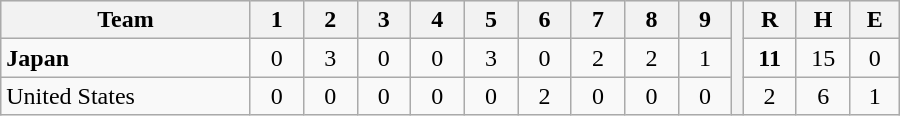<table border=1 cellspacing=0 width=600 style="margin-left:3em;" class="wikitable">
<tr style="text-align:center; background-color:#e6e6e6;">
<th align=left width=28%>Team</th>
<th width=6%>1</th>
<th width=6%>2</th>
<th width=6%>3</th>
<th width=6%>4</th>
<th width=6%>5</th>
<th width=6%>6</th>
<th width=6%>7</th>
<th width=6%>8</th>
<th width=6%>9</th>
<th rowspan="3" width=0.5%></th>
<th width=6%>R</th>
<th width=6%>H</th>
<th width=6%>E</th>
</tr>
<tr style="text-align:center;">
<td align=left> <strong>Japan</strong></td>
<td>0</td>
<td>3</td>
<td>0</td>
<td>0</td>
<td>3</td>
<td>0</td>
<td>2</td>
<td>2</td>
<td>1</td>
<td><strong>11</strong></td>
<td>15</td>
<td>0</td>
</tr>
<tr style="text-align:center;">
<td align=left> United States</td>
<td>0</td>
<td>0</td>
<td>0</td>
<td>0</td>
<td>0</td>
<td>2</td>
<td>0</td>
<td>0</td>
<td>0</td>
<td>2</td>
<td>6</td>
<td>1</td>
</tr>
</table>
